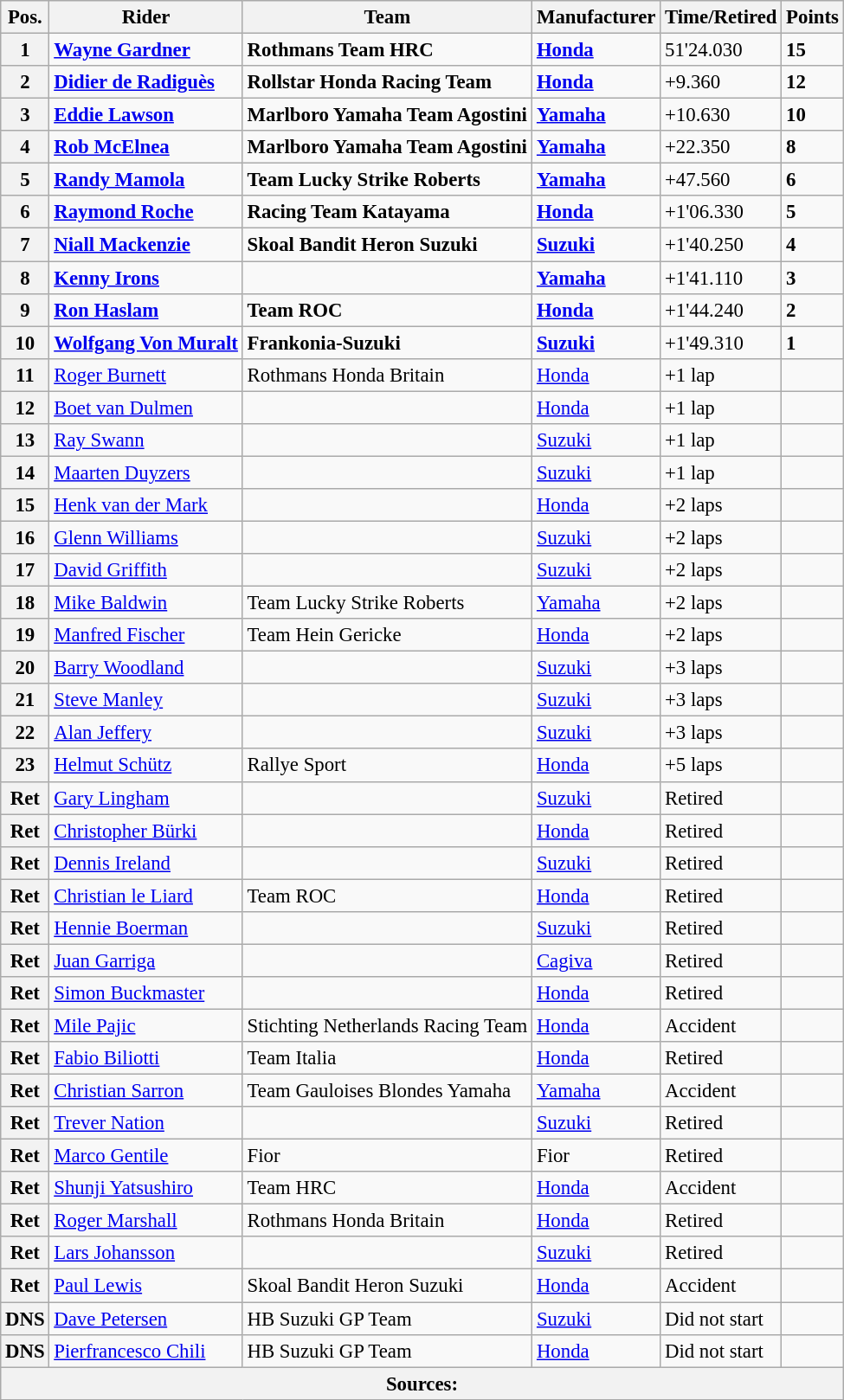<table class="wikitable" style="font-size: 95%;">
<tr>
<th>Pos.</th>
<th>Rider</th>
<th>Team</th>
<th>Manufacturer</th>
<th>Time/Retired</th>
<th>Points</th>
</tr>
<tr>
<th>1</th>
<td> <strong><a href='#'>Wayne Gardner</a></strong></td>
<td><strong>Rothmans Team HRC</strong></td>
<td><strong><a href='#'>Honda</a></strong></td>
<td>51'24.030</td>
<td><strong>15</strong></td>
</tr>
<tr>
<th>2</th>
<td> <strong><a href='#'>Didier de Radiguès</a></strong></td>
<td><strong>Rollstar Honda Racing Team</strong></td>
<td><strong><a href='#'>Honda</a></strong></td>
<td>+9.360</td>
<td><strong>12</strong></td>
</tr>
<tr>
<th>3</th>
<td> <strong><a href='#'>Eddie Lawson</a></strong></td>
<td><strong>Marlboro Yamaha Team Agostini</strong></td>
<td><strong><a href='#'>Yamaha</a></strong></td>
<td>+10.630</td>
<td><strong>10</strong></td>
</tr>
<tr>
<th>4</th>
<td> <strong><a href='#'>Rob McElnea</a></strong></td>
<td><strong>Marlboro Yamaha Team Agostini</strong></td>
<td><strong><a href='#'>Yamaha</a></strong></td>
<td>+22.350</td>
<td><strong>8</strong></td>
</tr>
<tr>
<th>5</th>
<td> <strong><a href='#'>Randy Mamola</a></strong></td>
<td><strong>Team Lucky Strike Roberts</strong></td>
<td><strong><a href='#'>Yamaha</a></strong></td>
<td>+47.560</td>
<td><strong>6</strong></td>
</tr>
<tr>
<th>6</th>
<td> <strong><a href='#'>Raymond Roche</a></strong></td>
<td><strong>Racing Team Katayama</strong></td>
<td><strong><a href='#'>Honda</a></strong></td>
<td>+1'06.330</td>
<td><strong>5</strong></td>
</tr>
<tr>
<th>7</th>
<td> <strong><a href='#'>Niall Mackenzie</a></strong></td>
<td><strong>Skoal Bandit Heron Suzuki</strong></td>
<td><strong><a href='#'>Suzuki</a></strong></td>
<td>+1'40.250</td>
<td><strong>4</strong></td>
</tr>
<tr>
<th>8</th>
<td> <strong><a href='#'>Kenny Irons</a></strong></td>
<td></td>
<td><strong><a href='#'>Yamaha</a></strong></td>
<td>+1'41.110</td>
<td><strong>3</strong></td>
</tr>
<tr>
<th>9</th>
<td> <strong><a href='#'>Ron Haslam</a></strong></td>
<td><strong>Team ROC</strong></td>
<td><strong><a href='#'>Honda</a></strong></td>
<td>+1'44.240</td>
<td><strong>2</strong></td>
</tr>
<tr>
<th>10</th>
<td> <strong><a href='#'>Wolfgang Von Muralt</a></strong></td>
<td><strong>Frankonia-Suzuki</strong></td>
<td><strong><a href='#'>Suzuki</a></strong></td>
<td>+1'49.310</td>
<td><strong>1</strong></td>
</tr>
<tr>
<th>11</th>
<td> <a href='#'>Roger Burnett</a></td>
<td>Rothmans Honda Britain</td>
<td><a href='#'>Honda</a></td>
<td>+1 lap</td>
<td></td>
</tr>
<tr>
<th>12</th>
<td> <a href='#'>Boet van Dulmen</a></td>
<td></td>
<td><a href='#'>Honda</a></td>
<td>+1 lap</td>
<td></td>
</tr>
<tr>
<th>13</th>
<td> <a href='#'>Ray Swann</a></td>
<td></td>
<td><a href='#'>Suzuki</a></td>
<td>+1 lap</td>
<td></td>
</tr>
<tr>
<th>14</th>
<td> <a href='#'>Maarten Duyzers</a></td>
<td></td>
<td><a href='#'>Suzuki</a></td>
<td>+1 lap</td>
<td></td>
</tr>
<tr>
<th>15</th>
<td> <a href='#'>Henk van der Mark</a></td>
<td></td>
<td><a href='#'>Honda</a></td>
<td>+2 laps</td>
<td></td>
</tr>
<tr>
<th>16</th>
<td> <a href='#'>Glenn Williams</a></td>
<td></td>
<td><a href='#'>Suzuki</a></td>
<td>+2 laps</td>
<td></td>
</tr>
<tr>
<th>17</th>
<td> <a href='#'>David Griffith</a></td>
<td></td>
<td><a href='#'>Suzuki</a></td>
<td>+2 laps</td>
<td></td>
</tr>
<tr>
<th>18</th>
<td> <a href='#'>Mike Baldwin</a></td>
<td>Team Lucky Strike Roberts</td>
<td><a href='#'>Yamaha</a></td>
<td>+2 laps</td>
<td></td>
</tr>
<tr>
<th>19</th>
<td> <a href='#'>Manfred Fischer</a></td>
<td>Team Hein Gericke</td>
<td><a href='#'>Honda</a></td>
<td>+2 laps</td>
<td></td>
</tr>
<tr>
<th>20</th>
<td> <a href='#'>Barry Woodland</a></td>
<td></td>
<td><a href='#'>Suzuki</a></td>
<td>+3 laps</td>
<td></td>
</tr>
<tr>
<th>21</th>
<td> <a href='#'>Steve Manley</a></td>
<td></td>
<td><a href='#'>Suzuki</a></td>
<td>+3 laps</td>
<td></td>
</tr>
<tr>
<th>22</th>
<td> <a href='#'>Alan Jeffery</a></td>
<td></td>
<td><a href='#'>Suzuki</a></td>
<td>+3 laps</td>
<td></td>
</tr>
<tr>
<th>23</th>
<td> <a href='#'>Helmut Schütz</a></td>
<td>Rallye Sport</td>
<td><a href='#'>Honda</a></td>
<td>+5 laps</td>
<td></td>
</tr>
<tr>
<th>Ret</th>
<td> <a href='#'>Gary Lingham</a></td>
<td></td>
<td><a href='#'>Suzuki</a></td>
<td>Retired</td>
<td></td>
</tr>
<tr>
<th>Ret</th>
<td> <a href='#'>Christopher Bürki</a></td>
<td></td>
<td><a href='#'>Honda</a></td>
<td>Retired</td>
<td></td>
</tr>
<tr>
<th>Ret</th>
<td> <a href='#'>Dennis Ireland</a></td>
<td></td>
<td><a href='#'>Suzuki</a></td>
<td>Retired</td>
<td></td>
</tr>
<tr>
<th>Ret</th>
<td> <a href='#'>Christian le Liard</a></td>
<td>Team ROC</td>
<td><a href='#'>Honda</a></td>
<td>Retired</td>
<td></td>
</tr>
<tr>
<th>Ret</th>
<td> <a href='#'>Hennie Boerman</a></td>
<td></td>
<td><a href='#'>Suzuki</a></td>
<td>Retired</td>
<td></td>
</tr>
<tr>
<th>Ret</th>
<td> <a href='#'>Juan Garriga</a></td>
<td></td>
<td><a href='#'>Cagiva</a></td>
<td>Retired</td>
<td></td>
</tr>
<tr>
<th>Ret</th>
<td> <a href='#'>Simon Buckmaster</a></td>
<td></td>
<td><a href='#'>Honda</a></td>
<td>Retired</td>
<td></td>
</tr>
<tr>
<th>Ret</th>
<td> <a href='#'>Mile Pajic</a></td>
<td>Stichting Netherlands Racing Team</td>
<td><a href='#'>Honda</a></td>
<td>Accident</td>
<td></td>
</tr>
<tr>
<th>Ret</th>
<td> <a href='#'>Fabio Biliotti</a></td>
<td>Team Italia</td>
<td><a href='#'>Honda</a></td>
<td>Retired</td>
<td></td>
</tr>
<tr>
<th>Ret</th>
<td> <a href='#'>Christian Sarron</a></td>
<td>Team Gauloises Blondes Yamaha</td>
<td><a href='#'>Yamaha</a></td>
<td>Accident</td>
<td></td>
</tr>
<tr>
<th>Ret</th>
<td> <a href='#'>Trever Nation</a></td>
<td></td>
<td><a href='#'>Suzuki</a></td>
<td>Retired</td>
<td></td>
</tr>
<tr>
<th>Ret</th>
<td> <a href='#'>Marco Gentile</a></td>
<td>Fior</td>
<td>Fior</td>
<td>Retired</td>
<td></td>
</tr>
<tr>
<th>Ret</th>
<td> <a href='#'>Shunji Yatsushiro</a></td>
<td>Team HRC</td>
<td><a href='#'>Honda</a></td>
<td>Accident</td>
<td></td>
</tr>
<tr>
<th>Ret</th>
<td> <a href='#'>Roger Marshall</a></td>
<td>Rothmans Honda Britain</td>
<td><a href='#'>Honda</a></td>
<td>Retired</td>
<td></td>
</tr>
<tr>
<th>Ret</th>
<td> <a href='#'>Lars Johansson</a></td>
<td></td>
<td><a href='#'>Suzuki</a></td>
<td>Retired</td>
<td></td>
</tr>
<tr>
<th>Ret</th>
<td> <a href='#'>Paul Lewis</a></td>
<td>Skoal Bandit Heron Suzuki</td>
<td><a href='#'>Honda</a></td>
<td>Accident</td>
<td></td>
</tr>
<tr>
<th>DNS</th>
<td> <a href='#'>Dave Petersen</a></td>
<td>HB Suzuki GP Team</td>
<td><a href='#'>Suzuki</a></td>
<td>Did not start</td>
<td></td>
</tr>
<tr>
<th>DNS</th>
<td> <a href='#'>Pierfrancesco Chili</a></td>
<td>HB Suzuki GP Team</td>
<td><a href='#'>Honda</a></td>
<td>Did not start</td>
<td></td>
</tr>
<tr>
<th colspan=8>Sources:</th>
</tr>
</table>
